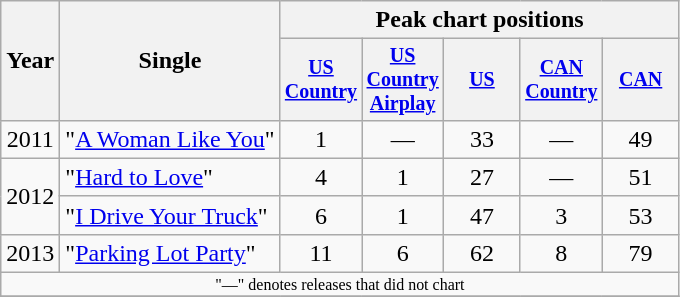<table class="wikitable" style="text-align:center;">
<tr>
<th rowspan="2">Year</th>
<th rowspan="2">Single</th>
<th colspan="5">Peak chart positions</th>
</tr>
<tr style="font-size:smaller;">
<th width="45"><a href='#'>US Country</a></th>
<th width="45"><a href='#'>US Country Airplay</a></th>
<th width="45"><a href='#'>US</a></th>
<th width="45"><a href='#'>CAN Country</a><br></th>
<th width="45"><a href='#'>CAN</a></th>
</tr>
<tr>
<td>2011</td>
<td align="left">"<a href='#'>A Woman Like You</a>"</td>
<td>1</td>
<td>—</td>
<td>33</td>
<td>—</td>
<td>49</td>
</tr>
<tr>
<td rowspan="2">2012</td>
<td align="left">"<a href='#'>Hard to Love</a>"</td>
<td>4</td>
<td>1</td>
<td>27</td>
<td>—</td>
<td>51</td>
</tr>
<tr>
<td align="left">"<a href='#'>I Drive Your Truck</a>"</td>
<td>6</td>
<td>1</td>
<td>47</td>
<td>3</td>
<td>53</td>
</tr>
<tr>
<td>2013</td>
<td align="left">"<a href='#'>Parking Lot Party</a>"</td>
<td>11</td>
<td>6</td>
<td>62</td>
<td>8</td>
<td>79</td>
</tr>
<tr>
<td colspan="7" style="font-size:8pt">"—" denotes releases that did not chart</td>
</tr>
<tr>
</tr>
</table>
